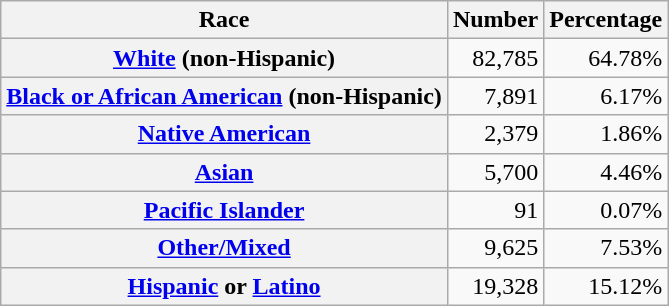<table class="wikitable" style="text-align:right">
<tr>
<th scope="col">Race</th>
<th scope="col">Number</th>
<th scope="col">Percentage</th>
</tr>
<tr>
<th scope="row"><a href='#'>White</a> (non-Hispanic)</th>
<td>82,785</td>
<td>64.78%</td>
</tr>
<tr>
<th scope="row"><a href='#'>Black or African American</a> (non-Hispanic)</th>
<td>7,891</td>
<td>6.17%</td>
</tr>
<tr>
<th scope="row"><a href='#'>Native American</a></th>
<td>2,379</td>
<td>1.86%</td>
</tr>
<tr>
<th scope="row"><a href='#'>Asian</a></th>
<td>5,700</td>
<td>4.46%</td>
</tr>
<tr>
<th scope="row"><a href='#'>Pacific Islander</a></th>
<td>91</td>
<td>0.07%</td>
</tr>
<tr>
<th scope="row"><a href='#'>Other/Mixed</a></th>
<td>9,625</td>
<td>7.53%</td>
</tr>
<tr>
<th scope="row"><a href='#'>Hispanic</a> or <a href='#'>Latino</a></th>
<td>19,328</td>
<td>15.12%</td>
</tr>
</table>
